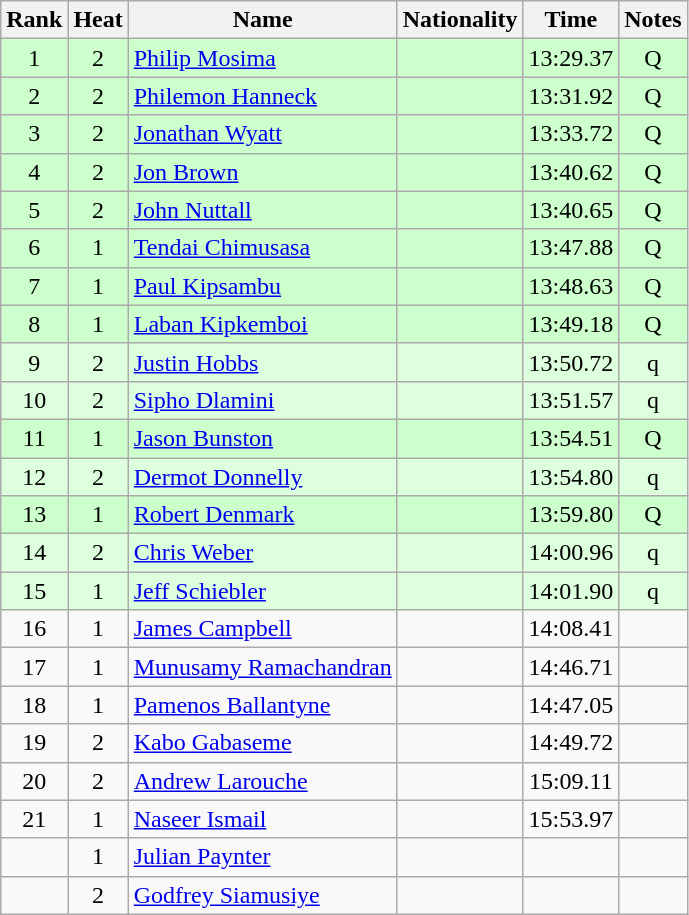<table class="wikitable sortable" style="text-align:center">
<tr>
<th>Rank</th>
<th>Heat</th>
<th>Name</th>
<th>Nationality</th>
<th>Time</th>
<th>Notes</th>
</tr>
<tr bgcolor=ccffcc>
<td>1</td>
<td>2</td>
<td align=left><a href='#'>Philip Mosima</a></td>
<td align=left></td>
<td>13:29.37</td>
<td>Q</td>
</tr>
<tr bgcolor=ccffcc>
<td>2</td>
<td>2</td>
<td align=left><a href='#'>Philemon Hanneck</a></td>
<td align=left></td>
<td>13:31.92</td>
<td>Q</td>
</tr>
<tr bgcolor=ccffcc>
<td>3</td>
<td>2</td>
<td align=left><a href='#'>Jonathan Wyatt</a></td>
<td align=left></td>
<td>13:33.72</td>
<td>Q</td>
</tr>
<tr bgcolor=ccffcc>
<td>4</td>
<td>2</td>
<td align=left><a href='#'>Jon Brown</a></td>
<td align=left></td>
<td>13:40.62</td>
<td>Q</td>
</tr>
<tr bgcolor=ccffcc>
<td>5</td>
<td>2</td>
<td align=left><a href='#'>John Nuttall</a></td>
<td align=left></td>
<td>13:40.65</td>
<td>Q</td>
</tr>
<tr bgcolor=ccffcc>
<td>6</td>
<td>1</td>
<td align=left><a href='#'>Tendai Chimusasa</a></td>
<td align=left></td>
<td>13:47.88</td>
<td>Q</td>
</tr>
<tr bgcolor=ccffcc>
<td>7</td>
<td>1</td>
<td align=left><a href='#'>Paul Kipsambu</a></td>
<td align=left></td>
<td>13:48.63</td>
<td>Q</td>
</tr>
<tr bgcolor=ccffcc>
<td>8</td>
<td>1</td>
<td align=left><a href='#'>Laban Kipkemboi</a></td>
<td align=left></td>
<td>13:49.18</td>
<td>Q</td>
</tr>
<tr bgcolor=ddffdd>
<td>9</td>
<td>2</td>
<td align=left><a href='#'>Justin Hobbs</a></td>
<td align=left></td>
<td>13:50.72</td>
<td>q</td>
</tr>
<tr bgcolor=ddffdd>
<td>10</td>
<td>2</td>
<td align=left><a href='#'>Sipho Dlamini</a></td>
<td align=left></td>
<td>13:51.57</td>
<td>q</td>
</tr>
<tr bgcolor=ccffcc>
<td>11</td>
<td>1</td>
<td align=left><a href='#'>Jason Bunston</a></td>
<td align=left></td>
<td>13:54.51</td>
<td>Q</td>
</tr>
<tr bgcolor=ddffdd>
<td>12</td>
<td>2</td>
<td align=left><a href='#'>Dermot Donnelly</a></td>
<td align=left></td>
<td>13:54.80</td>
<td>q</td>
</tr>
<tr bgcolor=ccffcc>
<td>13</td>
<td>1</td>
<td align=left><a href='#'>Robert Denmark</a></td>
<td align=left></td>
<td>13:59.80</td>
<td>Q</td>
</tr>
<tr bgcolor=ddffdd>
<td>14</td>
<td>2</td>
<td align=left><a href='#'>Chris Weber</a></td>
<td align=left></td>
<td>14:00.96</td>
<td>q</td>
</tr>
<tr bgcolor=ddffdd>
<td>15</td>
<td>1</td>
<td align=left><a href='#'>Jeff Schiebler</a></td>
<td align=left></td>
<td>14:01.90</td>
<td>q</td>
</tr>
<tr>
<td>16</td>
<td>1</td>
<td align=left><a href='#'>James Campbell</a></td>
<td align=left></td>
<td>14:08.41</td>
<td></td>
</tr>
<tr>
<td>17</td>
<td>1</td>
<td align=left><a href='#'>Munusamy Ramachandran</a></td>
<td align=left></td>
<td>14:46.71</td>
<td></td>
</tr>
<tr>
<td>18</td>
<td>1</td>
<td align=left><a href='#'>Pamenos Ballantyne</a></td>
<td align=left></td>
<td>14:47.05</td>
<td></td>
</tr>
<tr>
<td>19</td>
<td>2</td>
<td align=left><a href='#'>Kabo Gabaseme</a></td>
<td align=left></td>
<td>14:49.72</td>
<td></td>
</tr>
<tr>
<td>20</td>
<td>2</td>
<td align=left><a href='#'>Andrew Larouche</a></td>
<td align=left></td>
<td>15:09.11</td>
<td></td>
</tr>
<tr>
<td>21</td>
<td>1</td>
<td align=left><a href='#'>Naseer Ismail</a></td>
<td align=left></td>
<td>15:53.97</td>
<td></td>
</tr>
<tr>
<td></td>
<td>1</td>
<td align=left><a href='#'>Julian Paynter</a></td>
<td align=left></td>
<td></td>
<td></td>
</tr>
<tr>
<td></td>
<td>2</td>
<td align=left><a href='#'>Godfrey Siamusiye</a></td>
<td align=left></td>
<td></td>
<td></td>
</tr>
</table>
